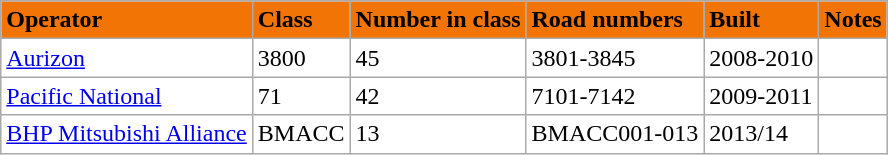<table class="wikitable sortable">
<tr bgcolor="#F27405">
<td><strong>Operator</strong></td>
<td><strong>Class</strong></td>
<td><strong>Number in class</strong></td>
<td><strong>Road numbers</strong></td>
<td><strong>Built</strong></td>
<td><strong>Notes</strong></td>
</tr>
<tr bgcolor="#FFFFFF">
<td><a href='#'>Aurizon</a></td>
<td>3800</td>
<td>45</td>
<td>3801-3845</td>
<td>2008-2010</td>
<td></td>
</tr>
<tr bgcolor="#FFFFFF">
<td><a href='#'>Pacific National</a></td>
<td>71</td>
<td>42</td>
<td>7101-7142</td>
<td>2009-2011</td>
<td></td>
</tr>
<tr bgcolor="#FFFFFF">
<td><a href='#'>BHP Mitsubishi Alliance</a></td>
<td>BMACC</td>
<td>13</td>
<td>BMACC001-013</td>
<td>2013/14</td>
<td></td>
</tr>
</table>
